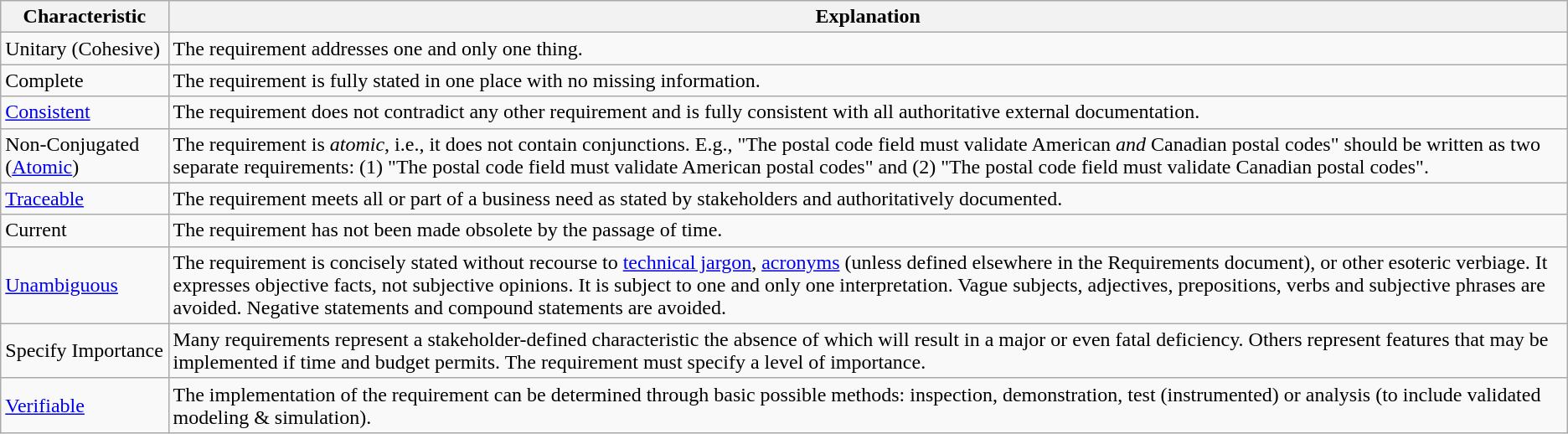<table class="wikitable">
<tr>
<th>Characteristic</th>
<th>Explanation</th>
</tr>
<tr>
<td>Unitary (Cohesive)</td>
<td>The requirement addresses one and only one thing.</td>
</tr>
<tr>
<td>Complete</td>
<td>The requirement is fully stated in one place with no missing information.</td>
</tr>
<tr>
<td><a href='#'>Consistent</a></td>
<td>The requirement does not contradict any other requirement and is fully consistent with all authoritative external documentation.</td>
</tr>
<tr>
<td>Non-Conjugated (<a href='#'>Atomic</a>)</td>
<td>The requirement is <em>atomic</em>, i.e., it does not contain conjunctions. E.g., "The postal code field must validate American <em>and</em> Canadian postal codes" should be written as two separate requirements: (1) "The postal code field must validate American postal codes" and (2) "The postal code field must validate Canadian postal codes".</td>
</tr>
<tr>
<td><a href='#'>Traceable</a></td>
<td>The requirement meets all or part of a business need as stated by stakeholders and authoritatively documented.</td>
</tr>
<tr>
<td>Current</td>
<td>The requirement has not been made obsolete by the passage of time.</td>
</tr>
<tr>
<td><a href='#'>Unambiguous</a></td>
<td>The requirement is concisely stated without recourse to <a href='#'>technical jargon</a>, <a href='#'>acronyms</a> (unless defined elsewhere in the Requirements document), or other esoteric verbiage. It expresses objective facts, not subjective opinions. It is subject to one and only one interpretation. Vague subjects, adjectives, prepositions, verbs and subjective phrases are avoided. Negative statements and compound statements are avoided.</td>
</tr>
<tr>
<td>Specify Importance</td>
<td>Many requirements represent a stakeholder-defined characteristic the absence of which will result in a major or even fatal deficiency. Others represent features that may be implemented if time and budget permits. The requirement must specify a level of importance.</td>
</tr>
<tr>
<td><a href='#'>Verifiable</a></td>
<td>The implementation of the requirement can be determined through basic possible methods: inspection, demonstration, test (instrumented) or analysis (to include validated modeling & simulation).</td>
</tr>
</table>
